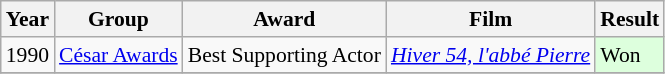<table style="font-size: 90%;" class="wikitable">
<tr>
<th>Year</th>
<th>Group</th>
<th>Award</th>
<th>Film</th>
<th>Result</th>
</tr>
<tr>
<td>1990</td>
<td><a href='#'>César Awards</a></td>
<td>Best Supporting Actor</td>
<td><em><a href='#'>Hiver 54, l'abbé Pierre</a></em></td>
<td style="background: #ddffdd">Won</td>
</tr>
<tr>
</tr>
</table>
